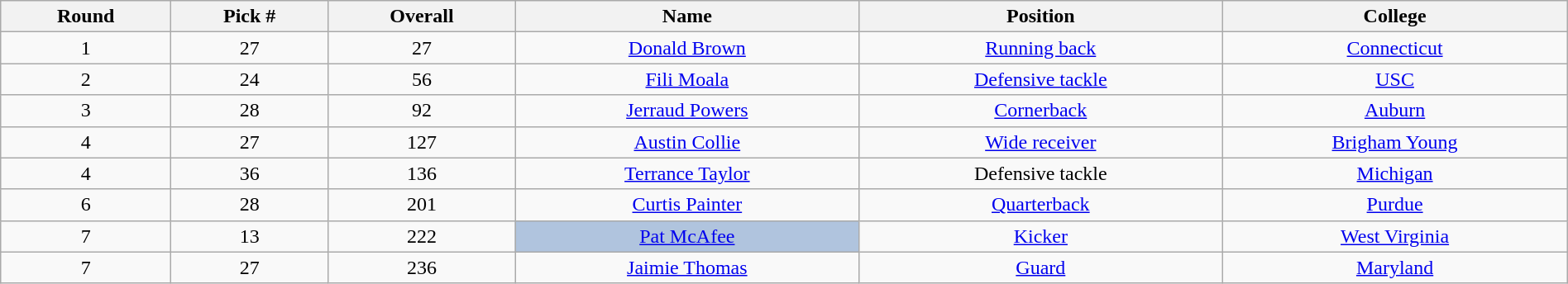<table class="wikitable sortable sortable" style="width: 100%; text-align:center">
<tr>
<th>Round</th>
<th>Pick #</th>
<th>Overall</th>
<th>Name</th>
<th>Position</th>
<th>College</th>
</tr>
<tr>
<td>1</td>
<td>27</td>
<td>27</td>
<td><a href='#'>Donald Brown</a></td>
<td><a href='#'>Running back</a></td>
<td><a href='#'>Connecticut</a></td>
</tr>
<tr>
<td>2</td>
<td>24</td>
<td>56</td>
<td><a href='#'>Fili Moala</a></td>
<td><a href='#'>Defensive tackle</a></td>
<td><a href='#'>USC</a></td>
</tr>
<tr>
<td>3</td>
<td>28</td>
<td>92</td>
<td><a href='#'>Jerraud Powers</a></td>
<td><a href='#'>Cornerback</a></td>
<td><a href='#'>Auburn</a></td>
</tr>
<tr>
<td>4</td>
<td>27</td>
<td>127</td>
<td><a href='#'>Austin Collie</a></td>
<td><a href='#'>Wide receiver</a></td>
<td><a href='#'>Brigham Young</a></td>
</tr>
<tr>
<td>4</td>
<td>36</td>
<td>136</td>
<td><a href='#'>Terrance Taylor</a></td>
<td>Defensive tackle</td>
<td><a href='#'>Michigan</a></td>
</tr>
<tr>
<td>6</td>
<td>28</td>
<td>201</td>
<td><a href='#'>Curtis Painter</a></td>
<td><a href='#'>Quarterback</a></td>
<td><a href='#'>Purdue</a></td>
</tr>
<tr>
<td>7</td>
<td>13</td>
<td>222</td>
<td bgcolor=lightsteelblue><a href='#'>Pat McAfee</a></td>
<td><a href='#'>Kicker</a></td>
<td><a href='#'>West Virginia</a></td>
</tr>
<tr>
<td>7</td>
<td>27</td>
<td>236</td>
<td><a href='#'>Jaimie Thomas</a></td>
<td><a href='#'>Guard</a></td>
<td><a href='#'>Maryland</a></td>
</tr>
</table>
